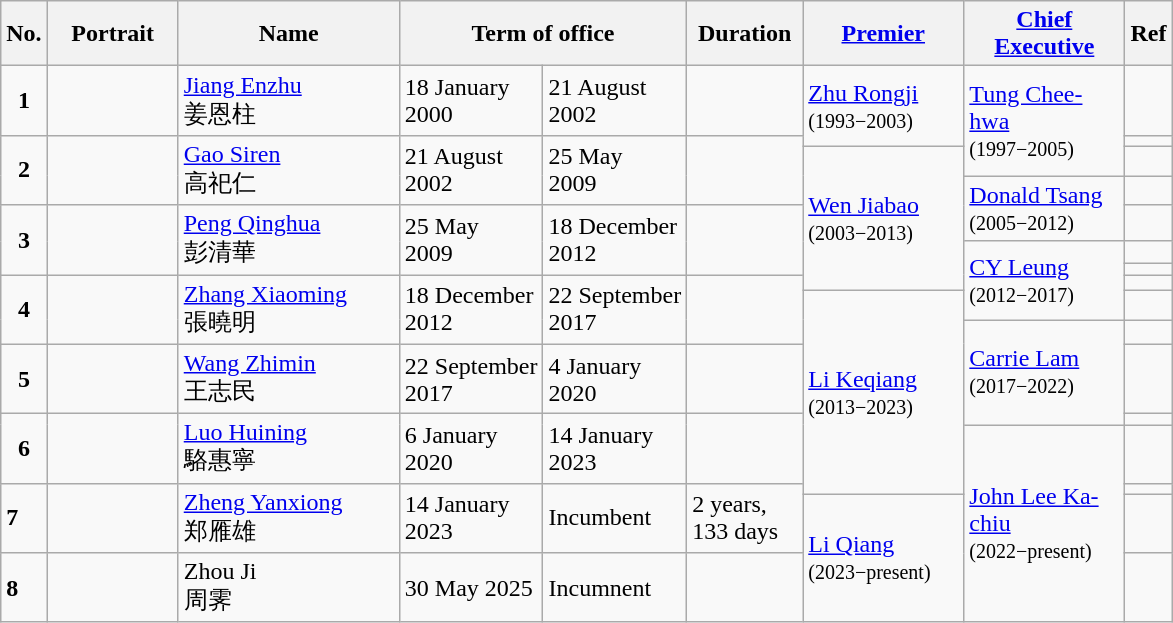<table class="wikitable" style="text-align:left">
<tr>
<th width=10px>No.</th>
<th width=80px>Portrait</th>
<th width=140px>Name</th>
<th width=150px colspan=2>Term of office</th>
<th width=70px>Duration</th>
<th width=100px><a href='#'>Premier</a></th>
<th width=100px><a href='#'>Chief Executive</a></th>
<th>Ref</th>
</tr>
<tr>
<td align=center><strong>1</strong></td>
<td></td>
<td><a href='#'>Jiang Enzhu</a><br>姜恩柱</td>
<td>18 January<br>2000</td>
<td>21 August<br>2002</td>
<td></td>
<td rowspan=2><a href='#'>Zhu Rongji</a><br><small>(1993−2003)</small></td>
<td rowspan=3><a href='#'>Tung Chee-hwa</a><br><small>(1997−2005)</small></td>
<td></td>
</tr>
<tr>
<td rowspan=3 align=center><strong>2</strong></td>
<td rowspan=3></td>
<td rowspan=3><a href='#'>Gao Siren</a><br>高祀仁</td>
<td rowspan=3>21 August <br>2002</td>
<td rowspan=3>25 May <br>2009</td>
<td rowspan=3></td>
<td></td>
</tr>
<tr>
<td rowspan=6><a href='#'>Wen Jiabao</a><br><small>(2003−2013)</small></td>
<td></td>
</tr>
<tr>
<td rowspan=2><a href='#'>Donald Tsang</a><br><small>(2005−2012)</small></td>
<td></td>
</tr>
<tr>
<td rowspan=3 align=center><strong>3</strong></td>
<td rowspan=3></td>
<td rowspan=3><a href='#'>Peng Qinghua</a><br>彭清華</td>
<td rowspan=3>25 May <br>2009</td>
<td rowspan=3>18 December <br>2012</td>
<td rowspan=3></td>
<td></td>
</tr>
<tr>
<td rowspan=4><a href='#'>CY Leung</a><br><small>(2012−2017)</small></td>
<td></td>
</tr>
<tr>
<td></td>
</tr>
<tr>
<td rowspan=3 align=center><strong>4</strong></td>
<td rowspan=3></td>
<td rowspan=3><a href='#'>Zhang Xiaoming</a><br>張曉明</td>
<td rowspan=3>18 December <br>2012</td>
<td rowspan=3>22 September <br>2017</td>
<td rowspan=3></td>
<td></td>
</tr>
<tr>
<td rowspan=6><a href='#'>Li Keqiang</a><br><small>(2013−2023)</small></td>
<td></td>
</tr>
<tr>
<td rowspan=3><a href='#'>Carrie Lam</a><br><small>(2017−2022)</small></td>
<td></td>
</tr>
<tr>
<td align=center><strong>5</strong></td>
<td></td>
<td><a href='#'>Wang Zhimin</a><br>王志民</td>
<td>22 September <br>2017</td>
<td>4 January <br>2020</td>
<td></td>
<td></td>
</tr>
<tr>
<td rowspan=2 align=center><strong>6</strong></td>
<td rowspan=2></td>
<td rowspan=2><a href='#'>Luo Huining</a><br>駱惠寧</td>
<td rowspan=2>6 January <br>2020</td>
<td rowspan=2>14 January <br>2023</td>
<td rowspan=2></td>
<td></td>
</tr>
<tr>
<td rowspan="6"><a href='#'>John Lee Ka-chiu</a><br><small>(2022−present)</small></td>
<td></td>
</tr>
<tr>
<td rowspan="2"><strong>7</strong></td>
<td rowspan="2"></td>
<td rowspan="2"><a href='#'>Zheng Yanxiong</a><br>郑雁雄</td>
<td rowspan="2">14 January <br>2023</td>
<td rowspan="2">Incumbent</td>
<td rowspan="2">2 years,<br>133 days</td>
<td></td>
</tr>
<tr>
<td rowspan="2"><a href='#'>Li Qiang</a><br><small>(2023−present)</small></td>
<td></td>
</tr>
<tr>
<td><strong>8</strong></td>
<td></td>
<td>Zhou Ji<br>周霁</td>
<td>30 May 2025</td>
<td>Incumnent</td>
<td></td>
<td></td>
</tr>
</table>
